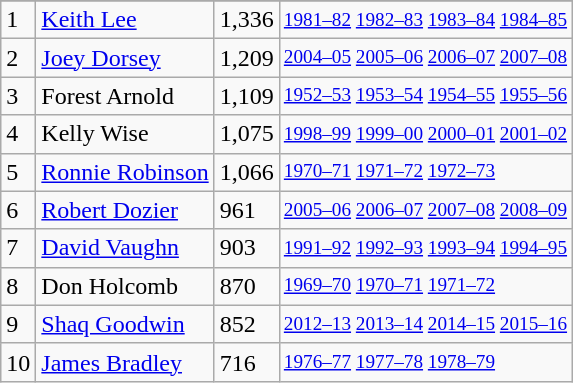<table class="wikitable">
<tr>
</tr>
<tr>
<td>1</td>
<td><a href='#'>Keith Lee</a></td>
<td>1,336</td>
<td style="font-size:80%;"><a href='#'>1981–82</a> <a href='#'>1982–83</a> <a href='#'>1983–84</a> <a href='#'>1984–85</a></td>
</tr>
<tr>
<td>2</td>
<td><a href='#'>Joey Dorsey</a></td>
<td>1,209</td>
<td style="font-size:80%;"><a href='#'>2004–05</a> <a href='#'>2005–06</a> <a href='#'>2006–07</a> <a href='#'>2007–08</a></td>
</tr>
<tr>
<td>3</td>
<td>Forest Arnold</td>
<td>1,109</td>
<td style="font-size:80%;"><a href='#'>1952–53</a> <a href='#'>1953–54</a> <a href='#'>1954–55</a> <a href='#'>1955–56</a></td>
</tr>
<tr>
<td>4</td>
<td>Kelly Wise</td>
<td>1,075</td>
<td style="font-size:80%;"><a href='#'>1998–99</a> <a href='#'>1999–00</a> <a href='#'>2000–01</a> <a href='#'>2001–02</a></td>
</tr>
<tr>
<td>5</td>
<td><a href='#'>Ronnie Robinson</a></td>
<td>1,066</td>
<td style="font-size:80%;"><a href='#'>1970–71</a> <a href='#'>1971–72</a> <a href='#'>1972–73</a></td>
</tr>
<tr>
<td>6</td>
<td><a href='#'>Robert Dozier</a></td>
<td>961</td>
<td style="font-size:80%;"><a href='#'>2005–06</a> <a href='#'>2006–07</a> <a href='#'>2007–08</a> <a href='#'>2008–09</a></td>
</tr>
<tr>
<td>7</td>
<td><a href='#'>David Vaughn</a></td>
<td>903</td>
<td style="font-size:80%;"><a href='#'>1991–92</a> <a href='#'>1992–93</a> <a href='#'>1993–94</a> <a href='#'>1994–95</a></td>
</tr>
<tr>
<td>8</td>
<td>Don Holcomb</td>
<td>870</td>
<td style="font-size:80%;"><a href='#'>1969–70</a> <a href='#'>1970–71</a> <a href='#'>1971–72</a></td>
</tr>
<tr>
<td>9</td>
<td><a href='#'>Shaq Goodwin</a></td>
<td>852</td>
<td style="font-size:80%;"><a href='#'>2012–13</a> <a href='#'>2013–14</a> <a href='#'>2014–15</a> <a href='#'>2015–16</a></td>
</tr>
<tr>
<td>10</td>
<td><a href='#'>James Bradley</a></td>
<td>716</td>
<td style="font-size:80%;"><a href='#'>1976–77</a> <a href='#'>1977–78</a> <a href='#'>1978–79</a></td>
</tr>
</table>
